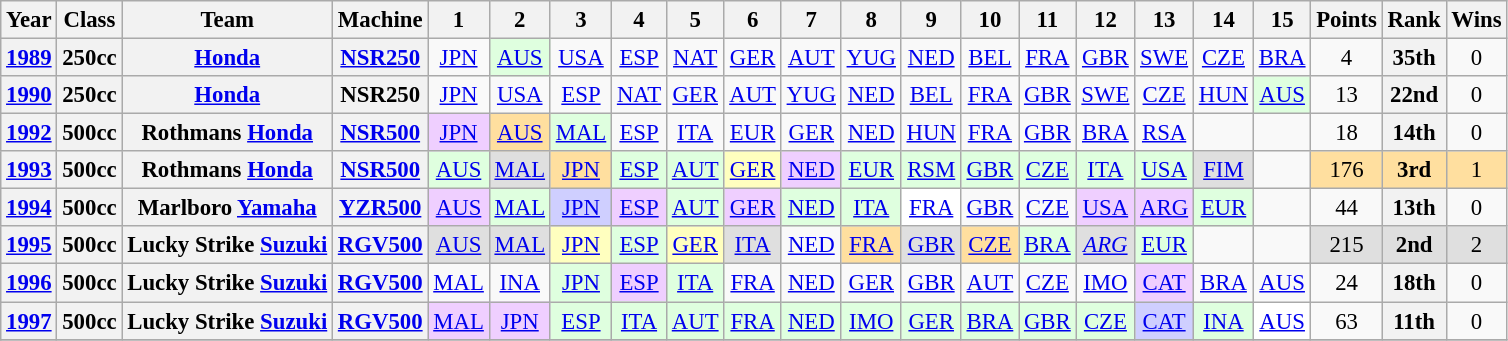<table class="wikitable" style="text-align:center; font-size:95%">
<tr>
<th>Year</th>
<th>Class</th>
<th>Team</th>
<th>Machine</th>
<th>1</th>
<th>2</th>
<th>3</th>
<th>4</th>
<th>5</th>
<th>6</th>
<th>7</th>
<th>8</th>
<th>9</th>
<th>10</th>
<th>11</th>
<th>12</th>
<th>13</th>
<th>14</th>
<th>15</th>
<th>Points</th>
<th>Rank</th>
<th>Wins</th>
</tr>
<tr>
<th><a href='#'>1989</a></th>
<th>250cc</th>
<th><a href='#'>Honda</a></th>
<th><a href='#'>NSR250</a></th>
<td><a href='#'>JPN</a></td>
<td style="background:#DFFFDF;"><a href='#'>AUS</a><br></td>
<td><a href='#'>USA</a></td>
<td><a href='#'>ESP</a></td>
<td><a href='#'>NAT</a></td>
<td><a href='#'>GER</a></td>
<td><a href='#'>AUT</a></td>
<td><a href='#'>YUG</a></td>
<td><a href='#'>NED</a></td>
<td><a href='#'>BEL</a></td>
<td><a href='#'>FRA</a></td>
<td><a href='#'>GBR</a></td>
<td><a href='#'>SWE</a></td>
<td><a href='#'>CZE</a></td>
<td><a href='#'>BRA</a></td>
<td>4</td>
<th>35th</th>
<td>0</td>
</tr>
<tr>
<th><a href='#'>1990</a></th>
<th>250cc</th>
<th><a href='#'>Honda</a></th>
<th>NSR250</th>
<td><a href='#'>JPN</a></td>
<td><a href='#'>USA</a></td>
<td><a href='#'>ESP</a></td>
<td><a href='#'>NAT</a></td>
<td><a href='#'>GER</a></td>
<td><a href='#'>AUT</a></td>
<td><a href='#'>YUG</a></td>
<td><a href='#'>NED</a></td>
<td><a href='#'>BEL</a></td>
<td><a href='#'>FRA</a></td>
<td><a href='#'>GBR</a></td>
<td><a href='#'>SWE</a></td>
<td><a href='#'>CZE</a></td>
<td><a href='#'>HUN</a></td>
<td style="background:#DFFFDF;"><a href='#'>AUS</a><br></td>
<td>13</td>
<th>22nd</th>
<td>0</td>
</tr>
<tr>
<th><a href='#'>1992</a></th>
<th>500cc</th>
<th>Rothmans <a href='#'>Honda</a></th>
<th><a href='#'>NSR500</a></th>
<td style="background:#EFCFFF;"><a href='#'>JPN</a><br></td>
<td style="background:#FFDF9F;"><a href='#'>AUS</a><br></td>
<td style="background:#DFFFDF;"><a href='#'>MAL</a><br></td>
<td><a href='#'>ESP</a></td>
<td><a href='#'>ITA</a></td>
<td><a href='#'>EUR</a></td>
<td><a href='#'>GER</a></td>
<td><a href='#'>NED</a></td>
<td><a href='#'>HUN</a></td>
<td><a href='#'>FRA</a></td>
<td><a href='#'>GBR</a></td>
<td><a href='#'>BRA</a></td>
<td><a href='#'>RSA</a></td>
<td></td>
<td></td>
<td>18</td>
<th>14th</th>
<td>0</td>
</tr>
<tr>
<th><a href='#'>1993</a></th>
<th>500cc</th>
<th>Rothmans <a href='#'>Honda</a></th>
<th><a href='#'>NSR500</a></th>
<td style="background:#DFFFDF;"><a href='#'>AUS</a><br></td>
<td style="background:#DFDFDF;"><a href='#'>MAL</a><br></td>
<td style="background:#FFDF9F;"><a href='#'>JPN</a><br></td>
<td style="background:#DFFFDF;"><a href='#'>ESP</a><br></td>
<td style="background:#DFFFDF;"><a href='#'>AUT</a><br></td>
<td style="background:#FFFFBF;"><a href='#'>GER</a><br></td>
<td style="background:#EFCFFF;"><a href='#'>NED</a><br></td>
<td style="background:#DFFFDF;"><a href='#'>EUR</a><br></td>
<td style="background:#DFFFDF;"><a href='#'>RSM</a><br></td>
<td style="background:#DFFFDF;"><a href='#'>GBR</a><br></td>
<td style="background:#DFFFDF;"><a href='#'>CZE</a><br></td>
<td style="background:#DFFFDF;"><a href='#'>ITA</a><br></td>
<td style="background:#DFFFDF;"><a href='#'>USA</a><br></td>
<td style="background:#DFDFDF;"><a href='#'>FIM</a><br></td>
<td></td>
<td style="background:#FFDF9F;">176</td>
<td style="background:#FFDF9F;"><strong>3rd</strong></td>
<td style="background:#FFDF9F;">1</td>
</tr>
<tr>
<th><a href='#'>1994</a></th>
<th>500cc</th>
<th>Marlboro <a href='#'>Yamaha</a></th>
<th><a href='#'>YZR500</a></th>
<td style="background:#EFCFFF;"><a href='#'>AUS</a><br></td>
<td style="background:#DFFFDF;"><a href='#'>MAL</a><br></td>
<td style="background:#CFCFFF;"><a href='#'>JPN</a><br></td>
<td style="background:#EFCFFF;"><a href='#'>ESP</a><br></td>
<td style="background:#DFFFDF;"><a href='#'>AUT</a><br></td>
<td style="background:#EFCFFF;"><a href='#'>GER</a><br></td>
<td style="background:#DFFFDF;"><a href='#'>NED</a><br></td>
<td style="background:#DFFFDF;"><a href='#'>ITA</a><br></td>
<td style="background:#FFFFFF;"><a href='#'>FRA</a><br></td>
<td><a href='#'>GBR</a></td>
<td><a href='#'>CZE</a></td>
<td style="background:#EFCFFF;"><a href='#'>USA</a><br></td>
<td style="background:#EFCFFF;"><a href='#'>ARG</a><br></td>
<td style="background:#DFFFDF;"><a href='#'>EUR</a><br></td>
<td></td>
<td>44</td>
<th>13th</th>
<td>0</td>
</tr>
<tr>
<th><a href='#'>1995</a></th>
<th>500cc</th>
<th>Lucky Strike <a href='#'>Suzuki</a></th>
<th><a href='#'>RGV500</a></th>
<td style="background:#DFDFDF;"><a href='#'>AUS</a><br></td>
<td style="background:#DFDFDF;"><a href='#'>MAL</a><br></td>
<td style="background:#FFFFBF;"><a href='#'>JPN</a><br></td>
<td style="background:#DFFFDF;"><a href='#'>ESP</a><br></td>
<td style="background:#FFFFBF;"><a href='#'>GER</a><br></td>
<td style="background:#DFDFDF;"><a href='#'>ITA</a><br></td>
<td><a href='#'>NED</a></td>
<td style="background:#FFDF9F;"><a href='#'>FRA</a><br></td>
<td style="background:#DFDFDF;"><a href='#'>GBR</a><br></td>
<td style="background:#FFDF9F;"><a href='#'>CZE</a><br></td>
<td style="background:#DFFFDF;"><a href='#'>BRA</a><br></td>
<td style="background:#DFDFDF;"><em><a href='#'>ARG</a></em><br></td>
<td style="background:#DFFFDF;"><a href='#'>EUR</a><br></td>
<td></td>
<td></td>
<td style="background:#DFDFDF;">215</td>
<td style="background:#DFDFDF;"><strong>2nd</strong></td>
<td style="background:#DFDFDF;">2</td>
</tr>
<tr>
<th><a href='#'>1996</a></th>
<th>500cc</th>
<th>Lucky Strike <a href='#'>Suzuki</a></th>
<th><a href='#'>RGV500</a></th>
<td><a href='#'>MAL</a></td>
<td><a href='#'>INA</a></td>
<td style="background:#DFFFDF;"><a href='#'>JPN</a><br></td>
<td style="background:#EFCFFF;"><a href='#'>ESP</a><br></td>
<td style="background:#DFFFDF;"><a href='#'>ITA</a><br></td>
<td><a href='#'>FRA</a></td>
<td><a href='#'>NED</a></td>
<td><a href='#'>GER</a></td>
<td><a href='#'>GBR</a></td>
<td><a href='#'>AUT</a></td>
<td><a href='#'>CZE</a></td>
<td><a href='#'>IMO</a></td>
<td style="background:#EFCFFF;"><a href='#'>CAT</a><br></td>
<td><a href='#'>BRA</a></td>
<td><a href='#'>AUS</a></td>
<td>24</td>
<th>18th</th>
<td>0</td>
</tr>
<tr>
<th><a href='#'>1997</a></th>
<th>500cc</th>
<th>Lucky Strike <a href='#'>Suzuki</a></th>
<th><a href='#'>RGV500</a></th>
<td style="background:#EFCFFF;"><a href='#'>MAL</a><br></td>
<td style="background:#EFCFFF;"><a href='#'>JPN</a><br></td>
<td style="background:#DFFFDF;"><a href='#'>ESP</a><br></td>
<td style="background:#DFFFDF;"><a href='#'>ITA</a><br></td>
<td style="background:#DFFFDF;"><a href='#'>AUT</a><br></td>
<td style="background:#DFFFDF;"><a href='#'>FRA</a><br></td>
<td style="background:#DFFFDF;"><a href='#'>NED</a><br></td>
<td style="background:#DFFFDF;"><a href='#'>IMO</a><br></td>
<td style="background:#DFFFDF;"><a href='#'>GER</a><br></td>
<td style="background:#DFFFDF;"><a href='#'>BRA</a><br></td>
<td style="background:#DFFFDF;"><a href='#'>GBR</a><br></td>
<td style="background:#DFFFDF;"><a href='#'>CZE</a><br></td>
<td style="background:#CFCFFF;"><a href='#'>CAT</a><br></td>
<td style="background:#DFFFDF;"><a href='#'>INA</a><br></td>
<td style="background:#ffffff;"><a href='#'>AUS</a><br></td>
<td>63</td>
<th>11th</th>
<td>0</td>
</tr>
<tr>
</tr>
</table>
